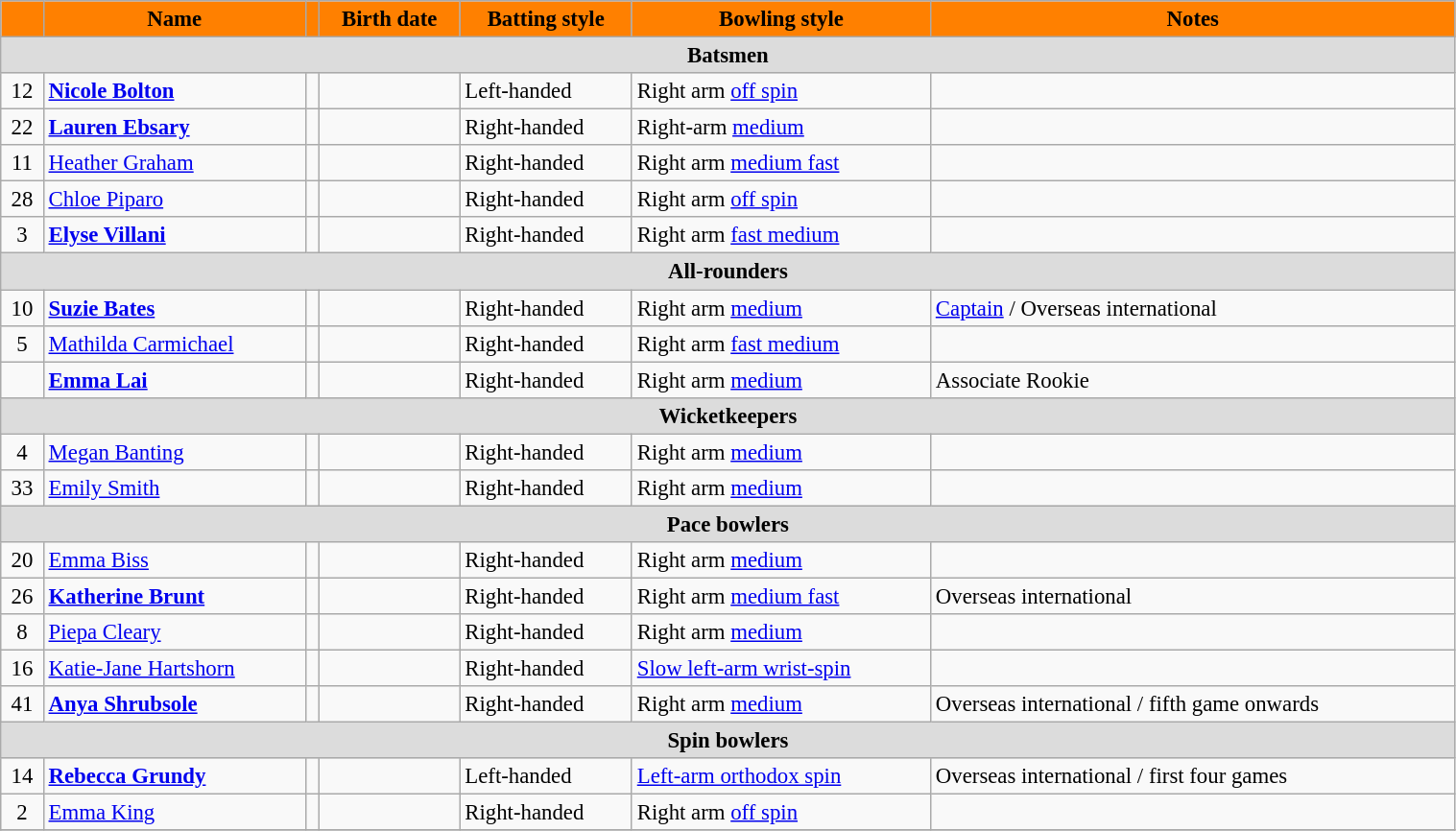<table class="wikitable"  style="font-size:95%; width:80%;">
<tr>
<th style="background:#ff8000; color:black;"></th>
<th style="background:#ff8000; color:black;">Name</th>
<th style="background:#ff8000; color:black;"></th>
<th style="background:#ff8000; color:black;">Birth date</th>
<th style="background:#ff8000; color:black;">Batting style</th>
<th style="background:#ff8000; color:black;">Bowling style</th>
<th style="background:#ff8000; color:black;">Notes</th>
</tr>
<tr>
<th colspan="7" style="background: #DCDCDC; text-align:center;">Batsmen</th>
</tr>
<tr>
<td align=center>12</td>
<td><strong><a href='#'>Nicole Bolton</a></strong></td>
<td align=center></td>
<td></td>
<td>Left-handed</td>
<td>Right arm <a href='#'>off spin</a></td>
<td></td>
</tr>
<tr>
<td align=center>22</td>
<td><strong><a href='#'>Lauren Ebsary</a></strong></td>
<td align=center></td>
<td></td>
<td>Right-handed</td>
<td>Right-arm <a href='#'>medium</a></td>
<td></td>
</tr>
<tr>
<td align=center>11</td>
<td><a href='#'>Heather Graham</a></td>
<td align=center></td>
<td></td>
<td>Right-handed</td>
<td>Right arm <a href='#'>medium fast</a></td>
<td></td>
</tr>
<tr>
<td align=center>28</td>
<td><a href='#'>Chloe Piparo</a></td>
<td align=center></td>
<td></td>
<td>Right-handed</td>
<td>Right arm <a href='#'>off spin</a></td>
<td></td>
</tr>
<tr>
<td align=center>3</td>
<td><strong><a href='#'>Elyse Villani</a></strong></td>
<td align=center></td>
<td></td>
<td>Right-handed</td>
<td>Right arm <a href='#'>fast medium</a></td>
<td></td>
</tr>
<tr>
<th colspan="7" style="background: #DCDCDC; text-align:center;">All-rounders</th>
</tr>
<tr>
<td align=center>10</td>
<td><strong><a href='#'>Suzie Bates</a></strong></td>
<td align=center></td>
<td></td>
<td>Right-handed</td>
<td>Right arm <a href='#'>medium</a></td>
<td><a href='#'>Captain</a> / Overseas international</td>
</tr>
<tr>
<td align=center>5</td>
<td><a href='#'>Mathilda Carmichael</a></td>
<td align=center></td>
<td></td>
<td>Right-handed</td>
<td>Right arm <a href='#'>fast medium</a></td>
<td></td>
</tr>
<tr>
<td align=center></td>
<td><strong><a href='#'>Emma Lai</a></strong></td>
<td align=center></td>
<td></td>
<td>Right-handed</td>
<td>Right arm <a href='#'>medium</a></td>
<td>Associate Rookie</td>
</tr>
<tr>
<th colspan="7" style="background: #DCDCDC; text-align:center;">Wicketkeepers</th>
</tr>
<tr>
<td align=center>4</td>
<td><a href='#'>Megan Banting</a></td>
<td align=center></td>
<td></td>
<td>Right-handed</td>
<td>Right arm <a href='#'>medium</a></td>
<td></td>
</tr>
<tr>
<td align=center>33</td>
<td><a href='#'>Emily Smith</a></td>
<td align=center></td>
<td></td>
<td>Right-handed</td>
<td>Right arm <a href='#'>medium</a></td>
<td></td>
</tr>
<tr>
<th colspan="7" style="background: #DCDCDC; text-align:center;">Pace bowlers</th>
</tr>
<tr>
<td align=center>20</td>
<td><a href='#'>Emma Biss</a></td>
<td align=center></td>
<td></td>
<td>Right-handed</td>
<td>Right arm <a href='#'>medium</a></td>
<td></td>
</tr>
<tr>
<td align=center>26</td>
<td><strong><a href='#'>Katherine Brunt</a></strong></td>
<td align=center></td>
<td></td>
<td>Right-handed</td>
<td>Right arm <a href='#'>medium fast</a></td>
<td>Overseas international</td>
</tr>
<tr>
<td align=center>8</td>
<td><a href='#'>Piepa Cleary</a></td>
<td align=center></td>
<td></td>
<td>Right-handed</td>
<td>Right arm <a href='#'>medium</a></td>
<td></td>
</tr>
<tr>
<td align=center>16</td>
<td><a href='#'>Katie-Jane Hartshorn</a></td>
<td align=center></td>
<td></td>
<td>Right-handed</td>
<td><a href='#'>Slow left-arm wrist-spin</a></td>
<td></td>
</tr>
<tr>
<td align=center>41</td>
<td><strong><a href='#'>Anya Shrubsole</a></strong></td>
<td align=center></td>
<td></td>
<td>Right-handed</td>
<td>Right arm <a href='#'>medium</a></td>
<td>Overseas international / fifth game onwards</td>
</tr>
<tr>
<th colspan="7" style="background: #DCDCDC; text-align:center;">Spin bowlers</th>
</tr>
<tr>
<td align=center>14</td>
<td><strong><a href='#'>Rebecca Grundy</a></strong></td>
<td align=center></td>
<td></td>
<td>Left-handed</td>
<td><a href='#'>Left-arm orthodox spin</a></td>
<td>Overseas international / first four games</td>
</tr>
<tr>
<td align=center>2</td>
<td><a href='#'>Emma King</a></td>
<td align=center></td>
<td></td>
<td>Right-handed</td>
<td>Right arm <a href='#'>off spin</a></td>
<td></td>
</tr>
<tr>
</tr>
</table>
